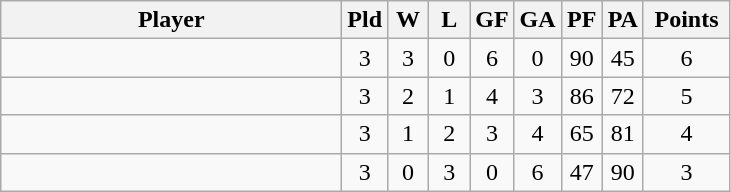<table class=wikitable style="text-align:center">
<tr>
<th width=220>Player</th>
<th width=20>Pld</th>
<th width=20>W</th>
<th width=20>L</th>
<th width=20>GF</th>
<th width=20>GA</th>
<th width=20>PF</th>
<th width=20>PA</th>
<th width=50>Points</th>
</tr>
<tr>
<td align=left></td>
<td>3</td>
<td>3</td>
<td>0</td>
<td>6</td>
<td>0</td>
<td>90</td>
<td>45</td>
<td>6</td>
</tr>
<tr>
<td align=left></td>
<td>3</td>
<td>2</td>
<td>1</td>
<td>4</td>
<td>3</td>
<td>86</td>
<td>72</td>
<td>5</td>
</tr>
<tr>
<td align=left></td>
<td>3</td>
<td>1</td>
<td>2</td>
<td>3</td>
<td>4</td>
<td>65</td>
<td>81</td>
<td>4</td>
</tr>
<tr>
<td align=left></td>
<td>3</td>
<td>0</td>
<td>3</td>
<td>0</td>
<td>6</td>
<td>47</td>
<td>90</td>
<td>3</td>
</tr>
</table>
